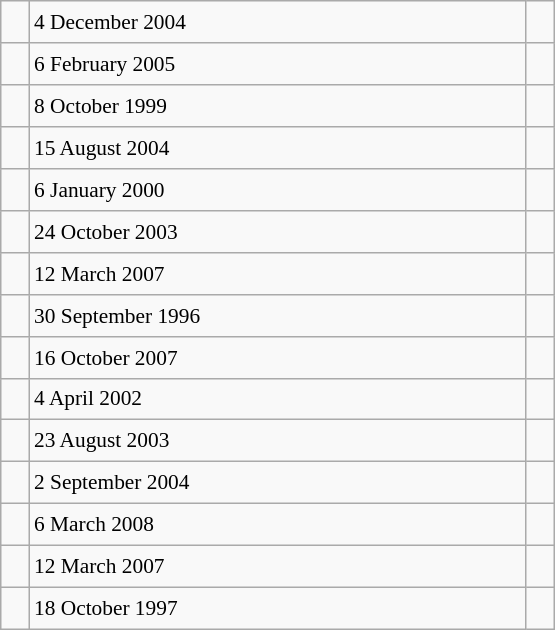<table class="wikitable" style="font-size: 89%; float: left; width: 26em; margin-right: 1em; height: 420px">
<tr>
<td></td>
<td>4 December 2004</td>
<td></td>
</tr>
<tr>
<td></td>
<td>6 February 2005</td>
<td></td>
</tr>
<tr>
<td></td>
<td>8 October 1999</td>
<td></td>
</tr>
<tr>
<td></td>
<td>15 August 2004</td>
<td></td>
</tr>
<tr>
<td></td>
<td>6 January 2000</td>
<td></td>
</tr>
<tr>
<td></td>
<td>24 October 2003</td>
<td></td>
</tr>
<tr>
<td></td>
<td>12 March 2007</td>
<td></td>
</tr>
<tr>
<td></td>
<td>30 September 1996</td>
<td></td>
</tr>
<tr>
<td></td>
<td>16 October 2007</td>
<td></td>
</tr>
<tr>
<td></td>
<td>4 April 2002</td>
<td></td>
</tr>
<tr>
<td></td>
<td>23 August 2003</td>
<td></td>
</tr>
<tr>
<td></td>
<td>2 September 2004</td>
<td></td>
</tr>
<tr>
<td></td>
<td>6 March 2008</td>
<td></td>
</tr>
<tr>
<td></td>
<td>12 March 2007</td>
<td></td>
</tr>
<tr>
<td></td>
<td>18 October 1997</td>
<td></td>
</tr>
</table>
